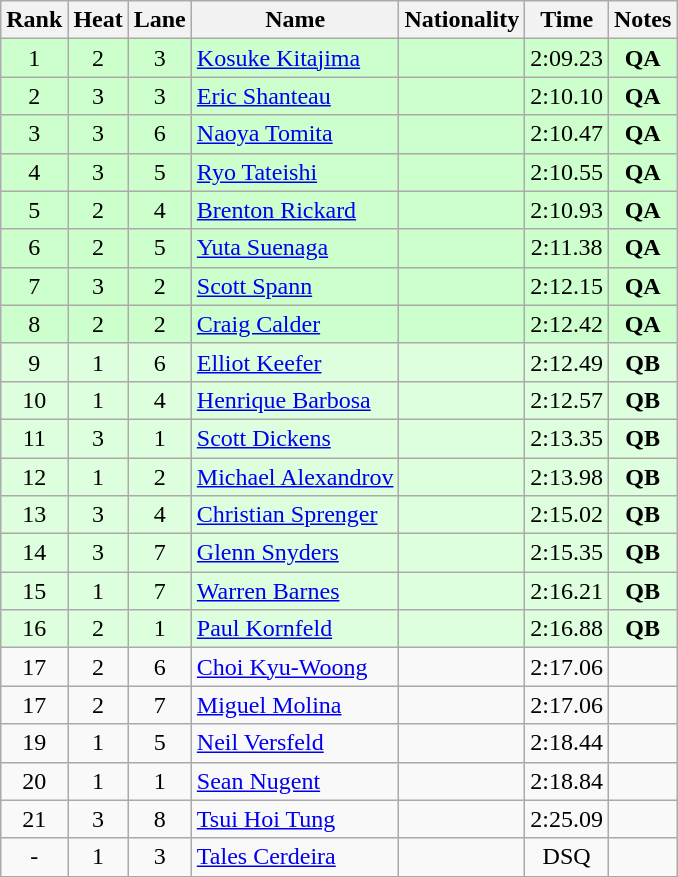<table class="wikitable sortable" style="text-align:center">
<tr>
<th>Rank</th>
<th>Heat</th>
<th>Lane</th>
<th>Name</th>
<th>Nationality</th>
<th>Time</th>
<th>Notes</th>
</tr>
<tr bgcolor=ccffcc>
<td>1</td>
<td>2</td>
<td>3</td>
<td align=left><a href='#'>Kosuke Kitajima</a></td>
<td align=left></td>
<td>2:09.23</td>
<td><strong>QA</strong></td>
</tr>
<tr bgcolor=ccffcc>
<td>2</td>
<td>3</td>
<td>3</td>
<td align=left><a href='#'>Eric Shanteau</a></td>
<td align=left></td>
<td>2:10.10</td>
<td><strong>QA</strong></td>
</tr>
<tr bgcolor=ccffcc>
<td>3</td>
<td>3</td>
<td>6</td>
<td align=left><a href='#'>Naoya Tomita</a></td>
<td align=left></td>
<td>2:10.47</td>
<td><strong>QA</strong></td>
</tr>
<tr bgcolor=ccffcc>
<td>4</td>
<td>3</td>
<td>5</td>
<td align=left><a href='#'>Ryo Tateishi</a></td>
<td align=left></td>
<td>2:10.55</td>
<td><strong>QA</strong></td>
</tr>
<tr bgcolor=ccffcc>
<td>5</td>
<td>2</td>
<td>4</td>
<td align=left><a href='#'>Brenton Rickard</a></td>
<td align=left></td>
<td>2:10.93</td>
<td><strong>QA</strong></td>
</tr>
<tr bgcolor=ccffcc>
<td>6</td>
<td>2</td>
<td>5</td>
<td align=left><a href='#'>Yuta Suenaga</a></td>
<td align=left></td>
<td>2:11.38</td>
<td><strong>QA</strong></td>
</tr>
<tr bgcolor=ccffcc>
<td>7</td>
<td>3</td>
<td>2</td>
<td align=left><a href='#'>Scott Spann</a></td>
<td align=left></td>
<td>2:12.15</td>
<td><strong>QA</strong></td>
</tr>
<tr bgcolor=ccffcc>
<td>8</td>
<td>2</td>
<td>2</td>
<td align=left><a href='#'>Craig Calder</a></td>
<td align=left></td>
<td>2:12.42</td>
<td><strong>QA</strong></td>
</tr>
<tr bgcolor=ddffdd>
<td>9</td>
<td>1</td>
<td>6</td>
<td align=left><a href='#'>Elliot Keefer</a></td>
<td align=left></td>
<td>2:12.49</td>
<td><strong>QB</strong></td>
</tr>
<tr bgcolor=ddffdd>
<td>10</td>
<td>1</td>
<td>4</td>
<td align=left><a href='#'>Henrique Barbosa</a></td>
<td align=left></td>
<td>2:12.57</td>
<td><strong>QB</strong></td>
</tr>
<tr bgcolor=ddffdd>
<td>11</td>
<td>3</td>
<td>1</td>
<td align=left><a href='#'>Scott Dickens</a></td>
<td align=left></td>
<td>2:13.35</td>
<td><strong>QB</strong></td>
</tr>
<tr bgcolor=ddffdd>
<td>12</td>
<td>1</td>
<td>2</td>
<td align=left><a href='#'>Michael Alexandrov</a></td>
<td align=left></td>
<td>2:13.98</td>
<td><strong>QB</strong></td>
</tr>
<tr bgcolor=ddffdd>
<td>13</td>
<td>3</td>
<td>4</td>
<td align=left><a href='#'>Christian Sprenger</a></td>
<td align=left></td>
<td>2:15.02</td>
<td><strong>QB</strong></td>
</tr>
<tr bgcolor=ddffdd>
<td>14</td>
<td>3</td>
<td>7</td>
<td align=left><a href='#'>Glenn Snyders</a></td>
<td align=left></td>
<td>2:15.35</td>
<td><strong>QB</strong></td>
</tr>
<tr bgcolor=ddffdd>
<td>15</td>
<td>1</td>
<td>7</td>
<td align=left><a href='#'>Warren Barnes</a></td>
<td align=left></td>
<td>2:16.21</td>
<td><strong>QB</strong></td>
</tr>
<tr bgcolor=ddffdd>
<td>16</td>
<td>2</td>
<td>1</td>
<td align=left><a href='#'>Paul Kornfeld</a></td>
<td align=left></td>
<td>2:16.88</td>
<td><strong>QB</strong></td>
</tr>
<tr>
<td>17</td>
<td>2</td>
<td>6</td>
<td align=left><a href='#'>Choi Kyu-Woong</a></td>
<td align=left></td>
<td>2:17.06</td>
<td></td>
</tr>
<tr>
<td>17</td>
<td>2</td>
<td>7</td>
<td align=left><a href='#'>Miguel Molina</a></td>
<td align=left></td>
<td>2:17.06</td>
<td></td>
</tr>
<tr>
<td>19</td>
<td>1</td>
<td>5</td>
<td align=left><a href='#'>Neil Versfeld</a></td>
<td align=left></td>
<td>2:18.44</td>
<td></td>
</tr>
<tr>
<td>20</td>
<td>1</td>
<td>1</td>
<td align=left><a href='#'>Sean Nugent</a></td>
<td align=left></td>
<td>2:18.84</td>
<td></td>
</tr>
<tr>
<td>21</td>
<td>3</td>
<td>8</td>
<td align=left><a href='#'>Tsui Hoi Tung</a></td>
<td align=left></td>
<td>2:25.09</td>
<td></td>
</tr>
<tr>
<td>-</td>
<td>1</td>
<td>3</td>
<td align=left><a href='#'>Tales Cerdeira</a></td>
<td align=left></td>
<td>DSQ</td>
<td></td>
</tr>
</table>
